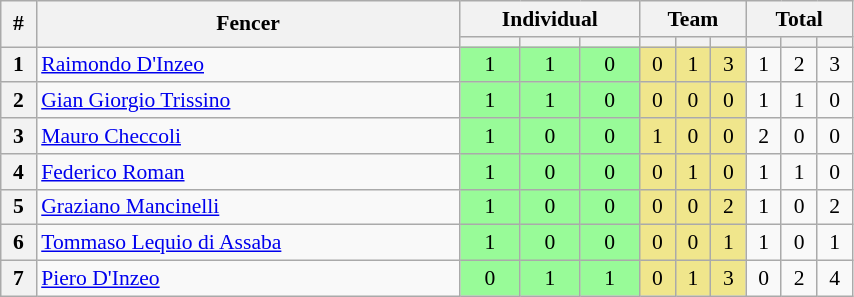<table class="wikitable" width=45% style="font-size:90%; text-align:center;">
<tr>
<th rowspan=2>#</th>
<th rowspan=2>Fencer</th>
<th colspan=3>Individual</th>
<th colspan=3>Team</th>
<th colspan=3>Total</th>
</tr>
<tr>
<th></th>
<th></th>
<th></th>
<th></th>
<th></th>
<th></th>
<th></th>
<th></th>
<th></th>
</tr>
<tr>
<th>1</th>
<td align=left><a href='#'>Raimondo D'Inzeo</a></td>
<td bgcolor=PaleGreen>1</td>
<td bgcolor=PaleGreen>1</td>
<td bgcolor=PaleGreen>0</td>
<td bgcolor=Khaki>0</td>
<td bgcolor=Khaki>1</td>
<td bgcolor=Khaki>3</td>
<td>1</td>
<td>2</td>
<td>3</td>
</tr>
<tr>
<th>2</th>
<td align=left><a href='#'>Gian Giorgio Trissino</a></td>
<td bgcolor=PaleGreen>1</td>
<td bgcolor=PaleGreen>1</td>
<td bgcolor=PaleGreen>0</td>
<td bgcolor=Khaki>0</td>
<td bgcolor=Khaki>0</td>
<td bgcolor=Khaki>0</td>
<td>1</td>
<td>1</td>
<td>0</td>
</tr>
<tr>
<th>3</th>
<td align=left><a href='#'>Mauro Checcoli</a></td>
<td bgcolor=PaleGreen>1</td>
<td bgcolor=PaleGreen>0</td>
<td bgcolor=PaleGreen>0</td>
<td bgcolor=Khaki>1</td>
<td bgcolor=Khaki>0</td>
<td bgcolor=Khaki>0</td>
<td>2</td>
<td>0</td>
<td>0</td>
</tr>
<tr>
<th>4</th>
<td align=left><a href='#'>Federico Roman</a></td>
<td bgcolor=PaleGreen>1</td>
<td bgcolor=PaleGreen>0</td>
<td bgcolor=PaleGreen>0</td>
<td bgcolor=Khaki>0</td>
<td bgcolor=Khaki>1</td>
<td bgcolor=Khaki>0</td>
<td>1</td>
<td>1</td>
<td>0</td>
</tr>
<tr>
<th>5</th>
<td align=left><a href='#'>Graziano Mancinelli</a></td>
<td bgcolor=PaleGreen>1</td>
<td bgcolor=PaleGreen>0</td>
<td bgcolor=PaleGreen>0</td>
<td bgcolor=Khaki>0</td>
<td bgcolor=Khaki>0</td>
<td bgcolor=Khaki>2</td>
<td>1</td>
<td>0</td>
<td>2</td>
</tr>
<tr>
<th>6</th>
<td align=left><a href='#'>Tommaso Lequio di Assaba</a></td>
<td bgcolor=PaleGreen>1</td>
<td bgcolor=PaleGreen>0</td>
<td bgcolor=PaleGreen>0</td>
<td bgcolor=Khaki>0</td>
<td bgcolor=Khaki>0</td>
<td bgcolor=Khaki>1</td>
<td>1</td>
<td>0</td>
<td>1</td>
</tr>
<tr>
<th>7</th>
<td align=left><a href='#'>Piero D'Inzeo</a></td>
<td bgcolor=PaleGreen>0</td>
<td bgcolor=PaleGreen>1</td>
<td bgcolor=PaleGreen>1</td>
<td bgcolor=Khaki>0</td>
<td bgcolor=Khaki>1</td>
<td bgcolor=Khaki>3</td>
<td>0</td>
<td>2</td>
<td>4</td>
</tr>
</table>
